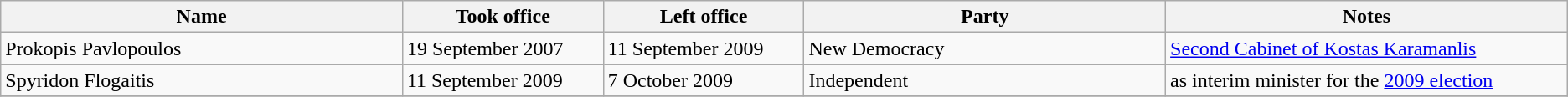<table class="wikitable">
<tr>
<th width="20%">Name</th>
<th width="10%">Took office</th>
<th width="10%">Left office</th>
<th width="18%">Party</th>
<th width="20%">Notes</th>
</tr>
<tr>
<td>Prokopis Pavlopoulos</td>
<td>19 September 2007</td>
<td>11 September 2009</td>
<td>New Democracy</td>
<td><a href='#'>Second Cabinet of Kostas Karamanlis</a></td>
</tr>
<tr>
<td>Spyridon Flogaitis</td>
<td>11 September 2009</td>
<td>7 October 2009</td>
<td>Independent</td>
<td>as interim minister for the <a href='#'>2009 election</a></td>
</tr>
<tr>
</tr>
</table>
